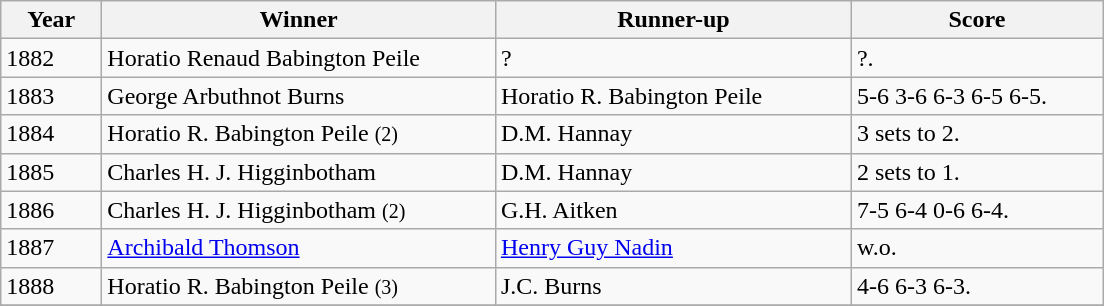<table class="wikitable">
<tr>
<th style="width:60px;">Year</th>
<th style="width:255px;">Winner</th>
<th style="width:230px;">Runner-up</th>
<th style="width:160px;">Score</th>
</tr>
<tr>
<td>1882</td>
<td> Horatio Renaud Babington Peile</td>
<td>?</td>
<td>?.</td>
</tr>
<tr>
<td>1883</td>
<td> George Arbuthnot Burns</td>
<td> Horatio R. Babington Peile</td>
<td>5-6 3-6 6-3 6-5 6-5.</td>
</tr>
<tr>
<td>1884</td>
<td> Horatio R. Babington Peile <small>(2)</small></td>
<td> D.M. Hannay</td>
<td>3 sets to 2.</td>
</tr>
<tr>
<td>1885</td>
<td> Charles H. J. Higginbotham</td>
<td> D.M. Hannay</td>
<td>2 sets to 1.</td>
</tr>
<tr>
<td>1886</td>
<td> Charles H. J. Higginbotham <small>(2)</small></td>
<td> G.H. Aitken</td>
<td>7-5 6-4 0-6 6-4.</td>
</tr>
<tr>
<td>1887</td>
<td> <a href='#'>Archibald Thomson</a></td>
<td> <a href='#'>Henry Guy Nadin</a></td>
<td>w.o.</td>
</tr>
<tr>
<td>1888</td>
<td> Horatio R. Babington Peile <small>(3)</small></td>
<td> J.C. Burns</td>
<td>4-6 6-3 6-3.</td>
</tr>
<tr>
</tr>
</table>
